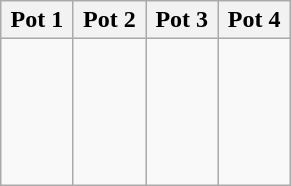<table class="wikitable">
<tr>
<th style="width:22%;">Pot 1</th>
<th style="width:22%;">Pot 2</th>
<th style="width:22%;">Pot 3</th>
<th style="width:22%;">Pot 4</th>
</tr>
<tr>
<td style="vertical-align:top;"><br><br><br><br><br></td>
<td style="vertical-align:top;"><br><br><br><br><br></td>
<td style="vertical-align:top;"><br><br><br><br><br></td>
<td style="vertical-align:top;"><br><br><br><br><br></td>
</tr>
</table>
